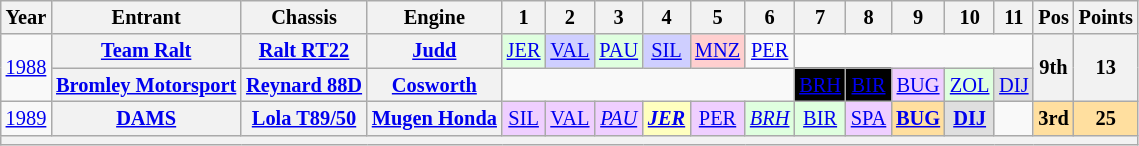<table class="wikitable" style="text-align:center; font-size:85%">
<tr>
<th>Year</th>
<th>Entrant</th>
<th>Chassis</th>
<th>Engine</th>
<th>1</th>
<th>2</th>
<th>3</th>
<th>4</th>
<th>5</th>
<th>6</th>
<th>7</th>
<th>8</th>
<th>9</th>
<th>10</th>
<th>11</th>
<th>Pos</th>
<th>Points</th>
</tr>
<tr>
<td rowspan=2><a href='#'>1988</a></td>
<th nowrap><a href='#'>Team Ralt</a></th>
<th nowrap><a href='#'>Ralt RT22</a></th>
<th nowrap><a href='#'>Judd</a></th>
<td style="background:#DFFFDF;"><a href='#'>JER</a><br></td>
<td style="background:#CFCFFF;"><a href='#'>VAL</a><br></td>
<td style="background:#DFFFDF;"><a href='#'>PAU</a><br></td>
<td style="background:#CFCFFF;"><a href='#'>SIL</a><br></td>
<td style="background:#FFCFCF;"><a href='#'>MNZ</a><br></td>
<td><a href='#'>PER</a></td>
<td colspan=5></td>
<th rowspan=2>9th</th>
<th rowspan=2>13</th>
</tr>
<tr>
<th nowrap><a href='#'>Bromley Motorsport</a></th>
<th nowrap><a href='#'>Reynard 88D</a></th>
<th><a href='#'>Cosworth</a></th>
<td colspan=6></td>
<td style="background:#000000; color:#ffffff"><a href='#'><span>BRH</span></a><br></td>
<td style="background:#000000; color:#ffffff"><a href='#'><span>BIR</span></a><br></td>
<td style="background:#EFCFFF;"><a href='#'>BUG</a><br></td>
<td style="background:#DFFFDF;"><a href='#'>ZOL</a><br></td>
<td style="background:#DFDFDF;"><a href='#'>DIJ</a><br></td>
</tr>
<tr>
<td><a href='#'>1989</a></td>
<th><a href='#'>DAMS</a></th>
<th nowrap><a href='#'>Lola T89/50</a></th>
<th nowrap><a href='#'>Mugen Honda</a></th>
<td style="background:#EFCFFF;"><a href='#'>SIL</a><br></td>
<td style="background:#EFCFFF;"><a href='#'>VAL</a><br></td>
<td style="background:#EFCFFF;"><em><a href='#'>PAU</a></em><br></td>
<td style="background:#FFFFBF;"><strong><em><a href='#'>JER</a></em></strong><br></td>
<td style="background:#EFCFFF;"><a href='#'>PER</a><br></td>
<td style="background:#DFFFDF;"><em><a href='#'>BRH</a></em><br></td>
<td style="background:#DFFFDF;"><a href='#'>BIR</a><br></td>
<td style="background:#EFCFFF;"><a href='#'>SPA</a><br></td>
<td style="background:#FFDF9F;"><strong><a href='#'>BUG</a></strong><br></td>
<td style="background:#DFDFDF;"><strong><a href='#'>DIJ</a></strong><br></td>
<td></td>
<td style="background:#FFDF9F;"><strong>3rd</strong></td>
<td style="background:#FFDF9F;"><strong>25</strong></td>
</tr>
<tr>
<th colspan="17"></th>
</tr>
</table>
